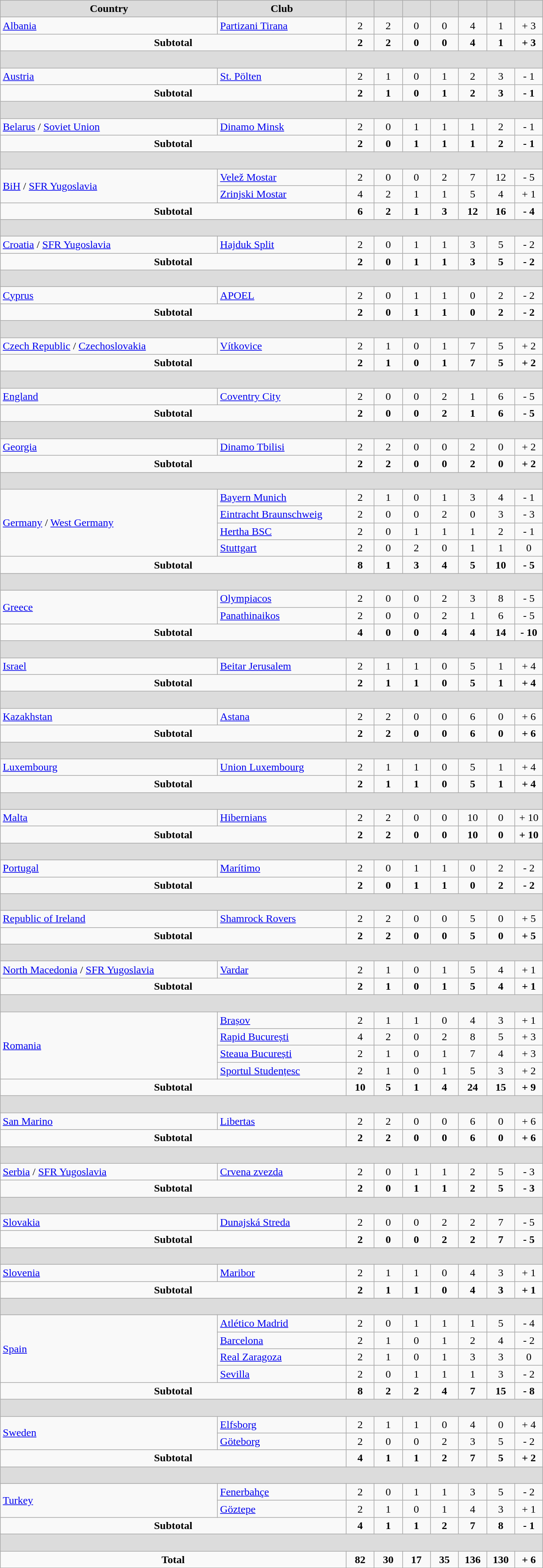<table class="wikitable" style="text-align: center;">
<tr>
<th width="320" style="background:#DCDCDC">Country</th>
<th width="186" style="background:#DCDCDC">Club</th>
<th width="35" style="background:#DCDCDC"></th>
<th width="35" style="background:#DCDCDC"></th>
<th width="35" style="background:#DCDCDC"></th>
<th width="35" style="background:#DCDCDC"></th>
<th width="35" style="background:#DCDCDC"></th>
<th width="35" style="background:#DCDCDC"></th>
<th width="35" style="background:#DCDCDC"></th>
</tr>
<tr>
<td align=left> <a href='#'>Albania</a></td>
<td align=left><a href='#'>Partizani Tirana</a></td>
<td>2</td>
<td>2</td>
<td>0</td>
<td>0</td>
<td>4</td>
<td>1</td>
<td>+ 3</td>
</tr>
<tr>
<td colspan=2><strong>Subtotal</strong></td>
<td><strong>2</strong></td>
<td><strong>2</strong></td>
<td><strong>0</strong></td>
<td><strong>0</strong></td>
<td><strong>4</strong></td>
<td><strong>1</strong></td>
<td><strong>+ 3</strong></td>
</tr>
<tr>
<th colspan=9 height="18" style="background:#DCDCDC"></th>
</tr>
<tr>
<td align=left> <a href='#'>Austria</a></td>
<td align=left><a href='#'>St. Pölten</a></td>
<td>2</td>
<td>1</td>
<td>0</td>
<td>1</td>
<td>2</td>
<td>3</td>
<td>- 1</td>
</tr>
<tr>
<td colspan=2><strong>Subtotal</strong></td>
<td><strong>2</strong></td>
<td><strong>1</strong></td>
<td><strong>0</strong></td>
<td><strong>1</strong></td>
<td><strong>2</strong></td>
<td><strong>3</strong></td>
<td><strong>- 1</strong></td>
</tr>
<tr>
<th colspan=9 height="18" style="background:#DCDCDC"></th>
</tr>
<tr>
<td align=left> <a href='#'>Belarus</a> /  <a href='#'>Soviet Union</a></td>
<td align=left><a href='#'>Dinamo Minsk</a></td>
<td>2</td>
<td>0</td>
<td>1</td>
<td>1</td>
<td>1</td>
<td>2</td>
<td>- 1</td>
</tr>
<tr>
<td colspan=2><strong>Subtotal</strong></td>
<td><strong>2</strong></td>
<td><strong>0</strong></td>
<td><strong>1</strong></td>
<td><strong>1</strong></td>
<td><strong>1</strong></td>
<td><strong>2</strong></td>
<td><strong>- 1</strong></td>
</tr>
<tr>
<th colspan=9 height="18" style="background:#DCDCDC"></th>
</tr>
<tr>
<td rowspan=2 align=left> <a href='#'>BiH</a> /  <a href='#'>SFR Yugoslavia</a></td>
<td align=left><a href='#'>Velež Mostar</a></td>
<td>2</td>
<td>0</td>
<td>0</td>
<td>2</td>
<td>7</td>
<td>12</td>
<td>- 5</td>
</tr>
<tr>
<td align=left><a href='#'>Zrinjski Mostar</a></td>
<td>4</td>
<td>2</td>
<td>1</td>
<td>1</td>
<td>5</td>
<td>4</td>
<td>+ 1</td>
</tr>
<tr>
<td colspan=2><strong>Subtotal</strong></td>
<td><strong>6</strong></td>
<td><strong>2</strong></td>
<td><strong>1</strong></td>
<td><strong>3</strong></td>
<td><strong>12</strong></td>
<td><strong>16</strong></td>
<td><strong>- 4</strong></td>
</tr>
<tr>
<th colspan=9 height="18" style="background:#DCDCDC"></th>
</tr>
<tr>
<td align=left> <a href='#'>Croatia</a> /  <a href='#'>SFR Yugoslavia</a></td>
<td align=left><a href='#'>Hajduk Split</a></td>
<td>2</td>
<td>0</td>
<td>1</td>
<td>1</td>
<td>3</td>
<td>5</td>
<td>- 2</td>
</tr>
<tr>
<td colspan=2><strong>Subtotal</strong></td>
<td><strong>2</strong></td>
<td><strong>0</strong></td>
<td><strong>1</strong></td>
<td><strong>1</strong></td>
<td><strong>3</strong></td>
<td><strong>5</strong></td>
<td><strong>- 2</strong></td>
</tr>
<tr>
<th colspan=9 height="18" style="background:#DCDCDC"></th>
</tr>
<tr>
<td align=left> <a href='#'>Cyprus</a></td>
<td align=left><a href='#'>APOEL</a></td>
<td>2</td>
<td>0</td>
<td>1</td>
<td>1</td>
<td>0</td>
<td>2</td>
<td>- 2</td>
</tr>
<tr>
<td colspan=2><strong>Subtotal</strong></td>
<td><strong>2</strong></td>
<td><strong>0</strong></td>
<td><strong>1</strong></td>
<td><strong>1</strong></td>
<td><strong>0</strong></td>
<td><strong>2</strong></td>
<td><strong>- 2</strong></td>
</tr>
<tr>
<th colspan=9 height="18" style="background:#DCDCDC"></th>
</tr>
<tr>
<td align=left> <a href='#'>Czech Republic</a> /  <a href='#'>Czechoslovakia</a></td>
<td align=left><a href='#'>Vítkovice</a></td>
<td>2</td>
<td>1</td>
<td>0</td>
<td>1</td>
<td>7</td>
<td>5</td>
<td>+ 2</td>
</tr>
<tr>
<td colspan=2><strong>Subtotal</strong></td>
<td><strong>2</strong></td>
<td><strong>1</strong></td>
<td><strong>0</strong></td>
<td><strong>1</strong></td>
<td><strong>7</strong></td>
<td><strong>5</strong></td>
<td><strong>+ 2</strong></td>
</tr>
<tr>
<th colspan=9 height="18" style="background:#DCDCDC"></th>
</tr>
<tr>
<td align=left> <a href='#'>England</a></td>
<td align=left><a href='#'>Coventry City</a></td>
<td>2</td>
<td>0</td>
<td>0</td>
<td>2</td>
<td>1</td>
<td>6</td>
<td>- 5</td>
</tr>
<tr>
<td colspan=2><strong>Subtotal</strong></td>
<td><strong>2</strong></td>
<td><strong>0</strong></td>
<td><strong>0</strong></td>
<td><strong>2</strong></td>
<td><strong>1</strong></td>
<td><strong>6</strong></td>
<td><strong>- 5</strong></td>
</tr>
<tr>
<th colspan=9 height="18" style="background:#DCDCDC"></th>
</tr>
<tr>
<td align=left> <a href='#'>Georgia</a></td>
<td align=left><a href='#'>Dinamo Tbilisi</a></td>
<td>2</td>
<td>2</td>
<td>0</td>
<td>0</td>
<td>2</td>
<td>0</td>
<td>+ 2</td>
</tr>
<tr>
<td colspan=2><strong>Subtotal</strong></td>
<td><strong>2</strong></td>
<td><strong>2</strong></td>
<td><strong>0</strong></td>
<td><strong>0</strong></td>
<td><strong>2</strong></td>
<td><strong>0</strong></td>
<td><strong>+ 2</strong></td>
</tr>
<tr>
<th colspan=9 height="18" style="background:#DCDCDC"></th>
</tr>
<tr>
<td rowspan=4 align=left> <a href='#'>Germany</a> /  <a href='#'>West Germany</a></td>
<td align=left><a href='#'>Bayern Munich</a></td>
<td>2</td>
<td>1</td>
<td>0</td>
<td>1</td>
<td>3</td>
<td>4</td>
<td>- 1</td>
</tr>
<tr>
<td align=left><a href='#'>Eintracht Braunschweig</a></td>
<td>2</td>
<td>0</td>
<td>0</td>
<td>2</td>
<td>0</td>
<td>3</td>
<td>- 3</td>
</tr>
<tr>
<td align=left><a href='#'>Hertha BSC</a></td>
<td>2</td>
<td>0</td>
<td>1</td>
<td>1</td>
<td>1</td>
<td>2</td>
<td>- 1</td>
</tr>
<tr>
<td align=left><a href='#'>Stuttgart</a></td>
<td>2</td>
<td>0</td>
<td>2</td>
<td>0</td>
<td>1</td>
<td>1</td>
<td>0</td>
</tr>
<tr>
<td colspan=2><strong>Subtotal</strong></td>
<td><strong>8</strong></td>
<td><strong>1</strong></td>
<td><strong>3</strong></td>
<td><strong>4</strong></td>
<td><strong>5</strong></td>
<td><strong>10</strong></td>
<td><strong>- 5</strong></td>
</tr>
<tr>
<th colspan=9 height="18" style="background:#DCDCDC"></th>
</tr>
<tr>
<td rowspan=2 align=left> <a href='#'>Greece</a></td>
<td align=left><a href='#'>Olympiacos</a></td>
<td>2</td>
<td>0</td>
<td>0</td>
<td>2</td>
<td>3</td>
<td>8</td>
<td>- 5</td>
</tr>
<tr>
<td align=left><a href='#'>Panathinaikos</a></td>
<td>2</td>
<td>0</td>
<td>0</td>
<td>2</td>
<td>1</td>
<td>6</td>
<td>- 5</td>
</tr>
<tr>
<td colspan=2><strong>Subtotal</strong></td>
<td><strong>4</strong></td>
<td><strong>0</strong></td>
<td><strong>0</strong></td>
<td><strong>4</strong></td>
<td><strong>4</strong></td>
<td><strong>14</strong></td>
<td><strong>- 10</strong></td>
</tr>
<tr>
<th colspan=9 height="18" style="background:#DCDCDC"></th>
</tr>
<tr>
<td align=left> <a href='#'>Israel</a></td>
<td align=left><a href='#'>Beitar Jerusalem</a></td>
<td>2</td>
<td>1</td>
<td>1</td>
<td>0</td>
<td>5</td>
<td>1</td>
<td>+ 4</td>
</tr>
<tr>
<td colspan=2><strong>Subtotal</strong></td>
<td><strong>2</strong></td>
<td><strong>1</strong></td>
<td><strong>1</strong></td>
<td><strong>0</strong></td>
<td><strong>5</strong></td>
<td><strong>1</strong></td>
<td><strong>+ 4</strong></td>
</tr>
<tr>
<th colspan=9 height="18" style="background:#DCDCDC"></th>
</tr>
<tr>
<td align=left> <a href='#'>Kazakhstan</a></td>
<td align=left><a href='#'>Astana</a></td>
<td>2</td>
<td>2</td>
<td>0</td>
<td>0</td>
<td>6</td>
<td>0</td>
<td>+ 6</td>
</tr>
<tr>
<td colspan=2><strong>Subtotal</strong></td>
<td><strong>2</strong></td>
<td><strong>2</strong></td>
<td><strong>0</strong></td>
<td><strong>0</strong></td>
<td><strong>6</strong></td>
<td><strong>0</strong></td>
<td><strong>+ 6</strong></td>
</tr>
<tr>
<th colspan=9 height="18" style="background:#DCDCDC"></th>
</tr>
<tr>
<td align=left> <a href='#'>Luxembourg</a></td>
<td align=left><a href='#'>Union Luxembourg</a></td>
<td>2</td>
<td>1</td>
<td>1</td>
<td>0</td>
<td>5</td>
<td>1</td>
<td>+ 4</td>
</tr>
<tr>
<td colspan=2><strong>Subtotal</strong></td>
<td><strong>2</strong></td>
<td><strong>1</strong></td>
<td><strong>1</strong></td>
<td><strong>0</strong></td>
<td><strong>5</strong></td>
<td><strong>1</strong></td>
<td><strong>+ 4</strong></td>
</tr>
<tr>
<th colspan=9 height="18" style="background:#DCDCDC"></th>
</tr>
<tr>
<td align=left> <a href='#'>Malta</a></td>
<td align=left><a href='#'>Hibernians</a></td>
<td>2</td>
<td>2</td>
<td>0</td>
<td>0</td>
<td>10</td>
<td>0</td>
<td>+ 10</td>
</tr>
<tr>
<td colspan=2><strong>Subtotal</strong></td>
<td><strong>2</strong></td>
<td><strong>2</strong></td>
<td><strong>0</strong></td>
<td><strong>0</strong></td>
<td><strong>10</strong></td>
<td><strong>0</strong></td>
<td><strong>+ 10</strong></td>
</tr>
<tr>
<th colspan=9 height="18" style="background:#DCDCDC"></th>
</tr>
<tr>
<td align=left> <a href='#'>Portugal</a></td>
<td align=left><a href='#'>Marítimo</a></td>
<td>2</td>
<td>0</td>
<td>1</td>
<td>1</td>
<td>0</td>
<td>2</td>
<td>- 2</td>
</tr>
<tr>
<td colspan=2><strong>Subtotal</strong></td>
<td><strong>2</strong></td>
<td><strong>0</strong></td>
<td><strong>1</strong></td>
<td><strong>1</strong></td>
<td><strong>0</strong></td>
<td><strong>2</strong></td>
<td><strong>- 2</strong></td>
</tr>
<tr>
<th colspan=9 height="18" style="background:#DCDCDC"></th>
</tr>
<tr>
<td align=left> <a href='#'>Republic of Ireland</a></td>
<td align=left><a href='#'>Shamrock Rovers</a></td>
<td>2</td>
<td>2</td>
<td>0</td>
<td>0</td>
<td>5</td>
<td>0</td>
<td>+ 5</td>
</tr>
<tr>
<td colspan=2><strong>Subtotal</strong></td>
<td><strong>2</strong></td>
<td><strong>2</strong></td>
<td><strong>0</strong></td>
<td><strong>0</strong></td>
<td><strong>5</strong></td>
<td><strong>0</strong></td>
<td><strong>+ 5</strong></td>
</tr>
<tr>
<th colspan=9 height="18" style="background:#DCDCDC"></th>
</tr>
<tr>
<td align=left> <a href='#'>North Macedonia</a> /  <a href='#'>SFR Yugoslavia</a></td>
<td align=left><a href='#'>Vardar</a></td>
<td>2</td>
<td>1</td>
<td>0</td>
<td>1</td>
<td>5</td>
<td>4</td>
<td>+ 1</td>
</tr>
<tr>
<td colspan=2><strong>Subtotal</strong></td>
<td><strong>2</strong></td>
<td><strong>1</strong></td>
<td><strong>0</strong></td>
<td><strong>1</strong></td>
<td><strong>5</strong></td>
<td><strong>4</strong></td>
<td><strong>+ 1</strong></td>
</tr>
<tr>
<th colspan=9 height="18" style="background:#DCDCDC"></th>
</tr>
<tr>
<td rowspan=4 align=left> <a href='#'>Romania</a></td>
<td align=left><a href='#'>Brașov</a></td>
<td>2</td>
<td>1</td>
<td>1</td>
<td>0</td>
<td>4</td>
<td>3</td>
<td>+ 1</td>
</tr>
<tr>
<td align=left><a href='#'>Rapid București</a></td>
<td>4</td>
<td>2</td>
<td>0</td>
<td>2</td>
<td>8</td>
<td>5</td>
<td>+ 3</td>
</tr>
<tr>
<td align=left><a href='#'>Steaua București</a></td>
<td>2</td>
<td>1</td>
<td>0</td>
<td>1</td>
<td>7</td>
<td>4</td>
<td>+ 3</td>
</tr>
<tr>
<td align=left><a href='#'>Sportul Studențesc</a></td>
<td>2</td>
<td>1</td>
<td>0</td>
<td>1</td>
<td>5</td>
<td>3</td>
<td>+ 2</td>
</tr>
<tr>
<td colspan=2><strong>Subtotal</strong></td>
<td><strong>10</strong></td>
<td><strong>5</strong></td>
<td><strong>1</strong></td>
<td><strong>4</strong></td>
<td><strong>24</strong></td>
<td><strong>15</strong></td>
<td><strong>+ 9</strong></td>
</tr>
<tr>
<th colspan=9 height="18" style="background:#DCDCDC"></th>
</tr>
<tr>
<td align=left> <a href='#'>San Marino</a></td>
<td align=left><a href='#'>Libertas</a></td>
<td>2</td>
<td>2</td>
<td>0</td>
<td>0</td>
<td>6</td>
<td>0</td>
<td>+ 6</td>
</tr>
<tr>
<td colspan=2><strong>Subtotal</strong></td>
<td><strong>2</strong></td>
<td><strong>2</strong></td>
<td><strong>0</strong></td>
<td><strong>0</strong></td>
<td><strong>6</strong></td>
<td><strong>0</strong></td>
<td><strong>+ 6</strong></td>
</tr>
<tr>
<th colspan=9 height="18" style="background:#DCDCDC"></th>
</tr>
<tr>
<td align=left> <a href='#'>Serbia</a> /  <a href='#'>SFR Yugoslavia</a></td>
<td align=left><a href='#'>Crvena zvezda</a></td>
<td>2</td>
<td>0</td>
<td>1</td>
<td>1</td>
<td>2</td>
<td>5</td>
<td>- 3</td>
</tr>
<tr>
<td colspan=2><strong>Subtotal</strong></td>
<td><strong>2</strong></td>
<td><strong>0</strong></td>
<td><strong>1</strong></td>
<td><strong>1</strong></td>
<td><strong>2</strong></td>
<td><strong>5</strong></td>
<td><strong>- 3</strong></td>
</tr>
<tr>
<th colspan=9 height="18" style="background:#DCDCDC"></th>
</tr>
<tr>
<td align=left> <a href='#'>Slovakia</a></td>
<td align=left><a href='#'>Dunajská Streda</a></td>
<td>2</td>
<td>0</td>
<td>0</td>
<td>2</td>
<td>2</td>
<td>7</td>
<td>- 5</td>
</tr>
<tr>
<td colspan=2><strong>Subtotal</strong></td>
<td><strong>2</strong></td>
<td><strong>0</strong></td>
<td><strong>0</strong></td>
<td><strong>2</strong></td>
<td><strong>2</strong></td>
<td><strong>7</strong></td>
<td><strong>- 5</strong></td>
</tr>
<tr>
<th colspan=9 height="18" style="background:#DCDCDC"></th>
</tr>
<tr>
<td align=left> <a href='#'>Slovenia</a></td>
<td align=left><a href='#'>Maribor</a></td>
<td>2</td>
<td>1</td>
<td>1</td>
<td>0</td>
<td>4</td>
<td>3</td>
<td>+ 1</td>
</tr>
<tr>
<td colspan=2><strong>Subtotal</strong></td>
<td><strong>2</strong></td>
<td><strong>1</strong></td>
<td><strong>1</strong></td>
<td><strong>0</strong></td>
<td><strong>4</strong></td>
<td><strong>3</strong></td>
<td><strong>+ 1</strong></td>
</tr>
<tr>
<th colspan=9 height="18" style="background:#DCDCDC"></th>
</tr>
<tr>
<td rowspan=4 align=left> <a href='#'>Spain</a></td>
<td align=left><a href='#'>Atlético Madrid</a></td>
<td>2</td>
<td>0</td>
<td>1</td>
<td>1</td>
<td>1</td>
<td>5</td>
<td>- 4</td>
</tr>
<tr>
<td align=left><a href='#'>Barcelona</a></td>
<td>2</td>
<td>1</td>
<td>0</td>
<td>1</td>
<td>2</td>
<td>4</td>
<td>- 2</td>
</tr>
<tr>
<td align=left><a href='#'>Real Zaragoza</a></td>
<td>2</td>
<td>1</td>
<td>0</td>
<td>1</td>
<td>3</td>
<td>3</td>
<td>0</td>
</tr>
<tr>
<td align=left><a href='#'>Sevilla</a></td>
<td>2</td>
<td>0</td>
<td>1</td>
<td>1</td>
<td>1</td>
<td>3</td>
<td>- 2</td>
</tr>
<tr>
<td colspan=2><strong>Subtotal</strong></td>
<td><strong>8</strong></td>
<td><strong>2</strong></td>
<td><strong>2</strong></td>
<td><strong>4</strong></td>
<td><strong>7</strong></td>
<td><strong>15</strong></td>
<td><strong>- 8</strong></td>
</tr>
<tr>
<th colspan=9 height="18" style="background:#DCDCDC"></th>
</tr>
<tr>
<td rowspan=2 align=left> <a href='#'>Sweden</a></td>
<td align=left><a href='#'>Elfsborg</a></td>
<td>2</td>
<td>1</td>
<td>1</td>
<td>0</td>
<td>4</td>
<td>0</td>
<td>+ 4</td>
</tr>
<tr>
<td align=left><a href='#'>Göteborg</a></td>
<td>2</td>
<td>0</td>
<td>0</td>
<td>2</td>
<td>3</td>
<td>5</td>
<td>- 2</td>
</tr>
<tr>
<td colspan=2><strong>Subtotal</strong></td>
<td><strong>4</strong></td>
<td><strong>1</strong></td>
<td><strong>1</strong></td>
<td><strong>2</strong></td>
<td><strong>7</strong></td>
<td><strong>5</strong></td>
<td><strong>+ 2</strong></td>
</tr>
<tr>
<th colspan=9 height="18" style="background:#DCDCDC"></th>
</tr>
<tr>
<td rowspan=2 align=left> <a href='#'>Turkey</a></td>
<td align=left><a href='#'>Fenerbahçe</a></td>
<td>2</td>
<td>0</td>
<td>1</td>
<td>1</td>
<td>3</td>
<td>5</td>
<td>- 2</td>
</tr>
<tr>
<td align=left><a href='#'>Göztepe</a></td>
<td>2</td>
<td>1</td>
<td>0</td>
<td>1</td>
<td>4</td>
<td>3</td>
<td>+ 1</td>
</tr>
<tr>
<td colspan=2><strong>Subtotal</strong></td>
<td><strong>4</strong></td>
<td><strong>1</strong></td>
<td><strong>1</strong></td>
<td><strong>2</strong></td>
<td><strong>7</strong></td>
<td><strong>8</strong></td>
<td><strong>- 1</strong></td>
</tr>
<tr>
<th colspan=9 height="18" style="background:#DCDCDC"></th>
</tr>
<tr>
<td colspan=2><strong>Total</strong></td>
<td><strong>82</strong></td>
<td><strong>30</strong></td>
<td><strong>17</strong></td>
<td><strong>35</strong></td>
<td><strong>136</strong></td>
<td><strong>130</strong></td>
<td><strong>+ 6</strong></td>
</tr>
<tr>
</tr>
</table>
